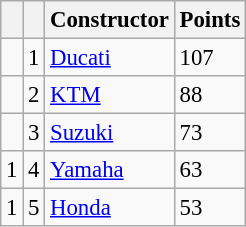<table class="wikitable" style="font-size: 95%;">
<tr>
<th></th>
<th></th>
<th>Constructor</th>
<th>Points</th>
</tr>
<tr>
<td></td>
<td align=center>1</td>
<td> <a href='#'>Ducati</a></td>
<td align=left>107</td>
</tr>
<tr>
<td></td>
<td align=center>2</td>
<td> <a href='#'>KTM</a></td>
<td align=left>88</td>
</tr>
<tr>
<td></td>
<td align=center>3</td>
<td> <a href='#'>Suzuki</a></td>
<td align=left>73</td>
</tr>
<tr>
<td> 1</td>
<td align=center>4</td>
<td> <a href='#'>Yamaha</a></td>
<td align=left>63</td>
</tr>
<tr>
<td> 1</td>
<td align=center>5</td>
<td> <a href='#'>Honda</a></td>
<td align=left>53</td>
</tr>
</table>
